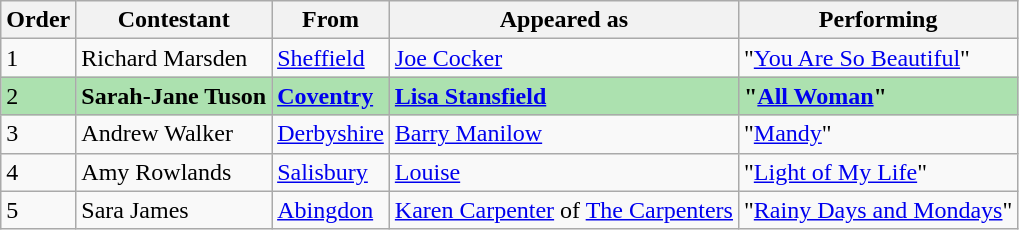<table class="wikitable">
<tr>
<th>Order</th>
<th>Contestant</th>
<th>From</th>
<th>Appeared as</th>
<th>Performing</th>
</tr>
<tr>
<td>1</td>
<td>Richard Marsden</td>
<td><a href='#'>Sheffield</a></td>
<td><a href='#'>Joe Cocker</a></td>
<td>"<a href='#'>You Are So Beautiful</a>"</td>
</tr>
<tr style="background:#ACE1AF;">
<td>2</td>
<td><strong>Sarah-Jane Tuson</strong></td>
<td><strong><a href='#'>Coventry</a></strong></td>
<td><strong><a href='#'>Lisa Stansfield</a></strong></td>
<td><strong>"<a href='#'>All Woman</a>"</strong></td>
</tr>
<tr>
<td>3</td>
<td>Andrew Walker</td>
<td><a href='#'>Derbyshire</a></td>
<td><a href='#'>Barry Manilow</a></td>
<td>"<a href='#'>Mandy</a>"</td>
</tr>
<tr>
<td>4</td>
<td>Amy Rowlands</td>
<td><a href='#'>Salisbury</a></td>
<td><a href='#'>Louise</a></td>
<td>"<a href='#'>Light of My Life</a>"</td>
</tr>
<tr>
<td>5</td>
<td>Sara James</td>
<td><a href='#'>Abingdon</a></td>
<td><a href='#'>Karen Carpenter</a> of <a href='#'>The Carpenters</a></td>
<td>"<a href='#'>Rainy Days and Mondays</a>"</td>
</tr>
</table>
